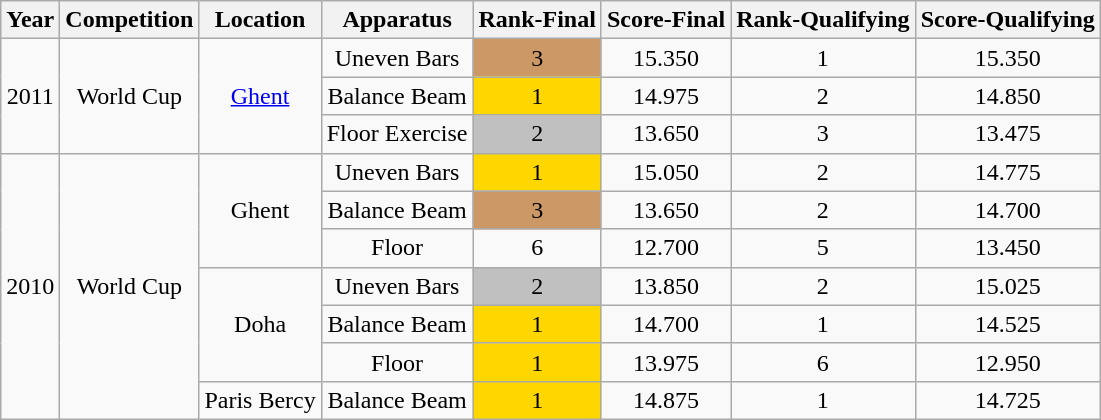<table class="wikitable" style="text-align:center">
<tr .>
<th>Year</th>
<th>Competition</th>
<th>Location</th>
<th>Apparatus</th>
<th>Rank-Final</th>
<th>Score-Final</th>
<th>Rank-Qualifying</th>
<th>Score-Qualifying</th>
</tr>
<tr>
<td rowspan="3">2011</td>
<td rowspan="3">World Cup</td>
<td rowspan="3"><a href='#'>Ghent</a></td>
<td>Uneven Bars</td>
<td bgcolor="cc9966">3</td>
<td>15.350</td>
<td>1</td>
<td>15.350</td>
</tr>
<tr>
<td>Balance Beam</td>
<td bgcolor="gold">1</td>
<td>14.975</td>
<td>2</td>
<td>14.850</td>
</tr>
<tr>
<td>Floor Exercise</td>
<td bgcolor="silver">2</td>
<td>13.650</td>
<td>3</td>
<td>13.475</td>
</tr>
<tr>
<td rowspan="7">2010</td>
<td rowspan="7">World Cup</td>
<td rowspan="3">Ghent</td>
<td>Uneven Bars</td>
<td bgcolor="gold">1</td>
<td>15.050</td>
<td>2</td>
<td>14.775</td>
</tr>
<tr>
<td>Balance Beam</td>
<td bgcolor="cc9966">3</td>
<td>13.650</td>
<td>2</td>
<td>14.700</td>
</tr>
<tr>
<td>Floor</td>
<td>6</td>
<td>12.700</td>
<td>5</td>
<td>13.450</td>
</tr>
<tr>
<td rowspan="3">Doha</td>
<td>Uneven Bars</td>
<td bgcolor="silver">2</td>
<td>13.850</td>
<td>2</td>
<td>15.025</td>
</tr>
<tr>
<td>Balance Beam</td>
<td bgcolor="gold">1</td>
<td>14.700</td>
<td>1</td>
<td>14.525</td>
</tr>
<tr>
<td>Floor</td>
<td bgcolor="gold">1</td>
<td>13.975</td>
<td>6</td>
<td>12.950</td>
</tr>
<tr>
<td rowspan="1">Paris Bercy</td>
<td>Balance Beam</td>
<td bgcolor="gold">1</td>
<td>14.875</td>
<td>1</td>
<td>14.725</td>
</tr>
</table>
